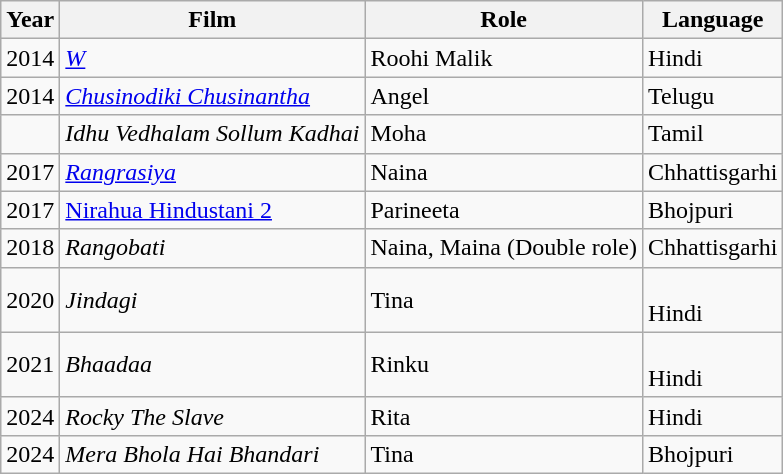<table class="wikitable">
<tr>
<th>Year</th>
<th>Film</th>
<th>Role</th>
<th>Language</th>
</tr>
<tr>
<td>2014</td>
<td><em><a href='#'>W</a></em></td>
<td>Roohi Malik</td>
<td>Hindi</td>
</tr>
<tr>
<td>2014</td>
<td><em><a href='#'>Chusinodiki Chusinantha</a></em></td>
<td>Angel</td>
<td>Telugu</td>
</tr>
<tr>
<td></td>
<td><em>Idhu Vedhalam Sollum Kadhai</em></td>
<td>Moha</td>
<td>Tamil</td>
</tr>
<tr>
<td>2017</td>
<td><em><a href='#'>Rangrasiya</a></em></td>
<td>Naina</td>
<td>Chhattisgarhi</td>
</tr>
<tr>
<td>2017</td>
<td><a href='#'>Nirahua Hindustani 2</a></td>
<td>Parineeta</td>
<td>Bhojpuri</td>
</tr>
<tr>
<td>2018</td>
<td><em>Rangobati</em></td>
<td>Naina, Maina (Double role)</td>
<td>Chhattisgarhi</td>
</tr>
<tr>
<td>2020</td>
<td><em>Jindagi</em></td>
<td>Tina</td>
<td><br>Hindi</td>
</tr>
<tr>
<td>2021</td>
<td><em>Bhaadaa</em></td>
<td>Rinku</td>
<td><br>Hindi</td>
</tr>
<tr>
<td>2024</td>
<td><em>Rocky The Slave</em></td>
<td>Rita</td>
<td>Hindi</td>
</tr>
<tr>
<td>2024</td>
<td><em>Mera Bhola Hai Bhandari</em></td>
<td>Tina</td>
<td>Bhojpuri</td>
</tr>
</table>
